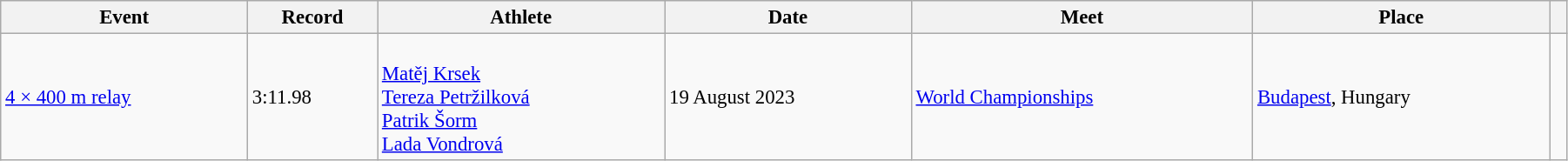<table class="wikitable" style="font-size: 95%; width: 95%;">
<tr>
<th>Event</th>
<th>Record</th>
<th>Athlete</th>
<th>Date</th>
<th>Meet</th>
<th>Place</th>
<th></th>
</tr>
<tr>
<td><a href='#'>4 × 400 m relay</a></td>
<td>3:11.98</td>
<td><br><a href='#'>Matěj Krsek</a><br><a href='#'>Tereza Petržilková</a><br><a href='#'>Patrik Šorm</a><br><a href='#'>Lada Vondrová</a></td>
<td>19 August 2023</td>
<td><a href='#'>World Championships</a></td>
<td><a href='#'>Budapest</a>, Hungary</td>
<td></td>
</tr>
</table>
